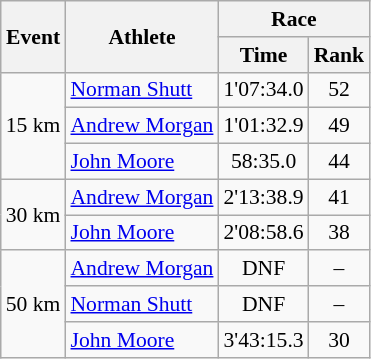<table class="wikitable" border="1" style="font-size:90%">
<tr>
<th rowspan=2>Event</th>
<th rowspan=2>Athlete</th>
<th colspan=2>Race</th>
</tr>
<tr>
<th>Time</th>
<th>Rank</th>
</tr>
<tr>
<td rowspan=3>15 km</td>
<td><a href='#'>Norman Shutt</a></td>
<td align=center>1'07:34.0</td>
<td align=center>52</td>
</tr>
<tr>
<td><a href='#'>Andrew Morgan</a></td>
<td align=center>1'01:32.9</td>
<td align=center>49</td>
</tr>
<tr>
<td><a href='#'>John Moore</a></td>
<td align=center>58:35.0</td>
<td align=center>44</td>
</tr>
<tr>
<td rowspan=2>30 km</td>
<td><a href='#'>Andrew Morgan</a></td>
<td align=center>2'13:38.9</td>
<td align=center>41</td>
</tr>
<tr>
<td><a href='#'>John Moore</a></td>
<td align=center>2'08:58.6</td>
<td align=center>38</td>
</tr>
<tr>
<td rowspan=3>50 km</td>
<td><a href='#'>Andrew Morgan</a></td>
<td align=center>DNF</td>
<td align=center>–</td>
</tr>
<tr>
<td><a href='#'>Norman Shutt</a></td>
<td align=center>DNF</td>
<td align=center>–</td>
</tr>
<tr>
<td><a href='#'>John Moore</a></td>
<td align=center>3'43:15.3</td>
<td align=center>30</td>
</tr>
</table>
